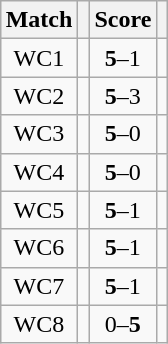<table class="wikitable" style="font-size: 100%; margin: 1em auto 1em auto;">
<tr>
<th>Match</th>
<th></th>
<th>Score</th>
<th></th>
</tr>
<tr>
<td align="center">WC1</td>
<td><strong></strong></td>
<td align="center"><strong>5</strong>–1</td>
<td></td>
</tr>
<tr>
<td align="center">WC2</td>
<td><strong></strong></td>
<td align="center"><strong>5</strong>–3</td>
<td></td>
</tr>
<tr>
<td align="center">WC3</td>
<td><strong></strong></td>
<td align="center"><strong>5</strong>–0</td>
<td></td>
</tr>
<tr>
<td align="center">WC4</td>
<td><strong></strong></td>
<td align="center"><strong>5</strong>–0</td>
<td></td>
</tr>
<tr>
<td align="center">WC5</td>
<td><strong></strong></td>
<td align="center"><strong>5</strong>–1</td>
<td></td>
</tr>
<tr>
<td align="center">WC6</td>
<td><strong></strong></td>
<td align="center"><strong>5</strong>–1</td>
<td></td>
</tr>
<tr>
<td align="center">WC7</td>
<td><strong></strong></td>
<td align="center"><strong>5</strong>–1</td>
<td></td>
</tr>
<tr>
<td align="center">WC8</td>
<td></td>
<td align="center">0–<strong>5</strong></td>
<td><strong></strong></td>
</tr>
</table>
